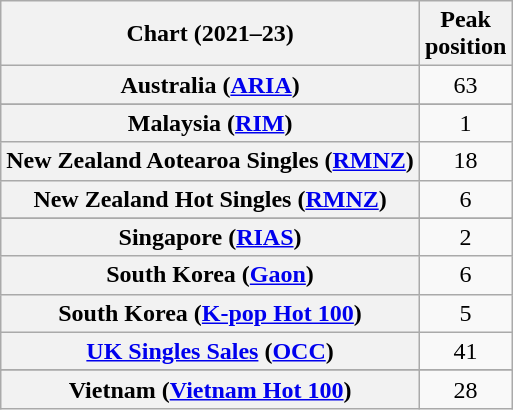<table class="wikitable sortable plainrowheaders" style="text-align:center">
<tr>
<th scope="col">Chart (2021–23)</th>
<th scope="col">Peak<br>position</th>
</tr>
<tr>
<th scope="row">Australia (<a href='#'>ARIA</a>)</th>
<td>63</td>
</tr>
<tr>
</tr>
<tr>
</tr>
<tr>
</tr>
<tr>
<th scope="row">Malaysia (<a href='#'>RIM</a>)</th>
<td>1</td>
</tr>
<tr>
<th scope="row">New Zealand Aotearoa Singles (<a href='#'>RMNZ</a>)</th>
<td>18</td>
</tr>
<tr>
<th scope="row">New Zealand Hot Singles (<a href='#'>RMNZ</a>)</th>
<td>6</td>
</tr>
<tr>
</tr>
<tr>
<th scope="row">Singapore (<a href='#'>RIAS</a>)</th>
<td>2</td>
</tr>
<tr>
<th scope="row">South Korea (<a href='#'>Gaon</a>)</th>
<td>6</td>
</tr>
<tr>
<th scope="row">South Korea (<a href='#'>K-pop Hot 100</a>)</th>
<td>5</td>
</tr>
<tr>
<th scope="row"><a href='#'>UK Singles Sales</a> (<a href='#'>OCC</a>)</th>
<td>41</td>
</tr>
<tr>
</tr>
<tr>
<th scope="row">Vietnam (<a href='#'>Vietnam Hot 100</a>)</th>
<td>28</td>
</tr>
</table>
